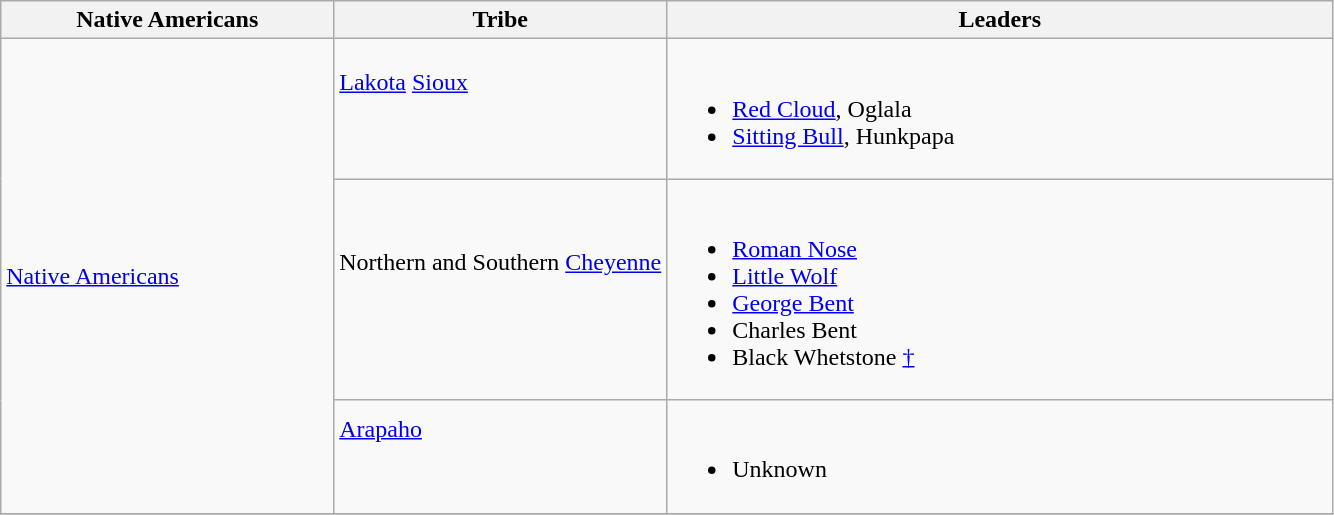<table class="wikitable">
<tr>
<th width=25%>Native Americans</th>
<th width=25%>Tribe</th>
<th>Leaders</th>
</tr>
<tr>
<td rowspan=3><br><a href='#'>Native Americans</a><br>    </td>
<td><a href='#'>Lakota</a> <a href='#'>Sioux</a><br><br>  </td>
<td><br><ul><li><a href='#'>Red Cloud</a>, Oglala</li><li><a href='#'>Sitting Bull</a>, Hunkpapa</li></ul></td>
</tr>
<tr>
<td>Northern and Southern <a href='#'>Cheyenne</a><br><br>  </td>
<td><br><ul><li><a href='#'>Roman Nose</a></li><li><a href='#'>Little Wolf</a></li><li><a href='#'>George Bent</a></li><li>Charles Bent</li><li>Black Whetstone <a href='#'>†</a></li></ul></td>
</tr>
<tr>
<td><a href='#'>Arapaho</a><br><br>  </td>
<td><br><ul><li>Unknown</li></ul></td>
</tr>
<tr>
</tr>
</table>
